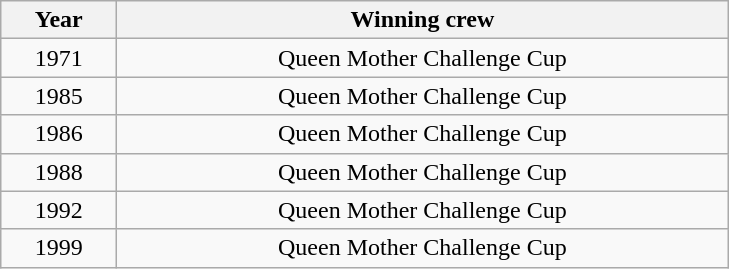<table class="wikitable" style="text-align:center">
<tr>
<th width=70>Year</th>
<th width=400>Winning crew</th>
</tr>
<tr>
<td>1971</td>
<td>Queen Mother Challenge Cup</td>
</tr>
<tr>
<td>1985</td>
<td>Queen Mother Challenge Cup</td>
</tr>
<tr>
<td>1986</td>
<td>Queen Mother Challenge Cup</td>
</tr>
<tr>
<td>1988</td>
<td>Queen Mother Challenge Cup</td>
</tr>
<tr>
<td>1992</td>
<td>Queen Mother Challenge Cup</td>
</tr>
<tr>
<td>1999</td>
<td>Queen Mother Challenge Cup</td>
</tr>
</table>
